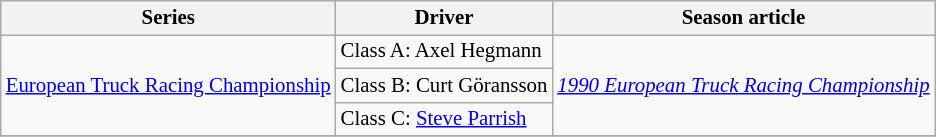<table class="wikitable" style="font-size: 87%;">
<tr>
<th>Series</th>
<th>Driver</th>
<th>Season article</th>
</tr>
<tr>
<td rowspan=3><a href='#'>European Truck Racing Championship</a></td>
<td>Class A:  Axel Hegmann</td>
<td rowspan=3><em><a href='#'>1990 European Truck Racing Championship</a></em></td>
</tr>
<tr>
<td>Class B:  Curt Göransson</td>
</tr>
<tr>
<td>Class C:  <a href='#'>Steve Parrish</a></td>
</tr>
<tr>
</tr>
</table>
